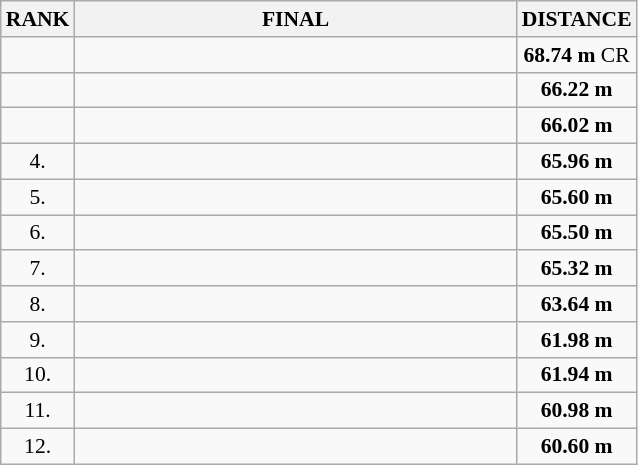<table class="wikitable" style="border-collapse: collapse; font-size: 90%;">
<tr>
<th>RANK</th>
<th style="width: 20em">FINAL</th>
<th style="width: 5em">DISTANCE</th>
</tr>
<tr>
<td align="center"></td>
<td></td>
<td align="center"><strong>68.74 m</strong> CR</td>
</tr>
<tr>
<td align="center"></td>
<td></td>
<td align="center"><strong>66.22 m</strong></td>
</tr>
<tr>
<td align="center"></td>
<td></td>
<td align="center"><strong>66.02 m</strong></td>
</tr>
<tr>
<td align="center">4.</td>
<td></td>
<td align="center"><strong>65.96 m</strong></td>
</tr>
<tr>
<td align="center">5.</td>
<td></td>
<td align="center"><strong>65.60 m</strong></td>
</tr>
<tr>
<td align="center">6.</td>
<td></td>
<td align="center"><strong>65.50 m</strong></td>
</tr>
<tr>
<td align="center">7.</td>
<td></td>
<td align="center"><strong>65.32 m</strong></td>
</tr>
<tr>
<td align="center">8.</td>
<td></td>
<td align="center"><strong>63.64 m</strong></td>
</tr>
<tr>
<td align="center">9.</td>
<td></td>
<td align="center"><strong>61.98 m</strong></td>
</tr>
<tr>
<td align="center">10.</td>
<td></td>
<td align="center"><strong>61.94 m</strong></td>
</tr>
<tr>
<td align="center">11.</td>
<td></td>
<td align="center"><strong>60.98 m</strong></td>
</tr>
<tr>
<td align="center">12.</td>
<td></td>
<td align="center"><strong>60.60 m</strong></td>
</tr>
</table>
